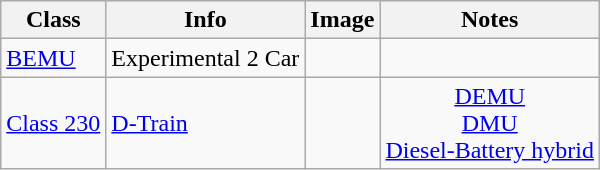<table class="sort wikitable sortable">
<tr>
<th>Class</th>
<th>Info</th>
<th>Image</th>
<th>Notes</th>
</tr>
<tr>
<td><a href='#'>BEMU</a></td>
<td>Experimental 2 Car</td>
<td></td>
<td></td>
</tr>
<tr>
<td><a href='#'>Class 230</a></td>
<td><a href='#'>D-Train</a></td>
<td></td>
<td align="center"><a href='#'>DEMU</a><br><a href='#'>DMU</a><br><a href='#'>Diesel-Battery hybrid</a></td>
</tr>
</table>
